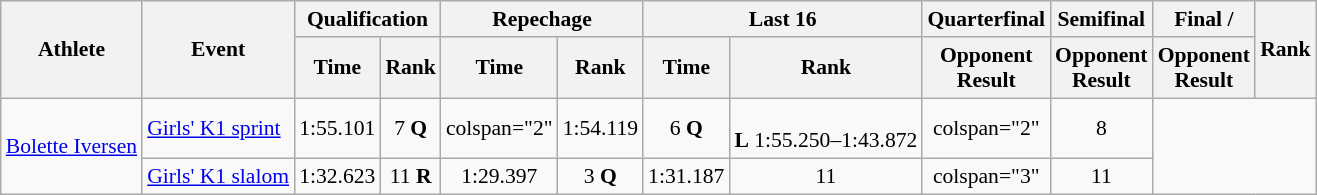<table class="wikitable" style="font-size:90%; text-align:center;">
<tr>
<th rowspan=2>Athlete</th>
<th rowspan=2>Event</th>
<th colspan=2>Qualification</th>
<th colspan=2>Repechage</th>
<th colspan=2>Last 16</th>
<th>Quarterfinal</th>
<th>Semifinal</th>
<th>Final / </th>
<th rowspan=2>Rank</th>
</tr>
<tr>
<th>Time</th>
<th>Rank</th>
<th>Time</th>
<th>Rank</th>
<th>Time</th>
<th>Rank</th>
<th>Opponent<br>Result</th>
<th>Opponent<br>Result</th>
<th>Opponent<br>Result</th>
</tr>
<tr>
<td rowspan=2 align=left><a href='#'>Bolette Iversen</a></td>
<td align=left><a href='#'>Girls' K1 sprint</a></td>
<td>1:55.101</td>
<td>7 <strong>Q</strong></td>
<td>colspan="2" </td>
<td>1:54.119</td>
<td>6 <strong>Q</strong></td>
<td><br><strong>L</strong> 1:55.250–1:43.872</td>
<td>colspan="2" </td>
<td>8</td>
</tr>
<tr>
<td align=left><a href='#'>Girls' K1 slalom</a></td>
<td>1:32.623</td>
<td>11 <strong>R</strong></td>
<td>1:29.397</td>
<td>3 <strong>Q</strong></td>
<td>1:31.187</td>
<td>11</td>
<td>colspan="3" </td>
<td>11</td>
</tr>
</table>
